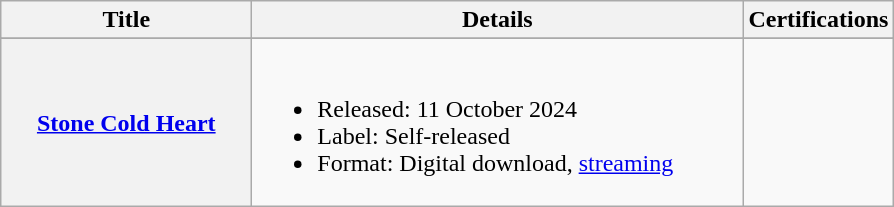<table class="wikitable plainrowheaders" id="epstable" style="text-align:center;">
<tr>
<th scope="col" style="width:10em;">Title</th>
<th scope="col" style="width:20em;">Details</th>
<th>Certifications</th>
</tr>
<tr>
</tr>
<tr>
<th scope="row"><a href='#'>Stone Cold Heart</a></th>
<td style="text-align:left;"><br><ul><li>Released: 11 October 2024</li><li>Label: Self-released</li><li>Format: Digital download, <a href='#'>streaming</a></li></ul></td>
<td></td>
</tr>
</table>
